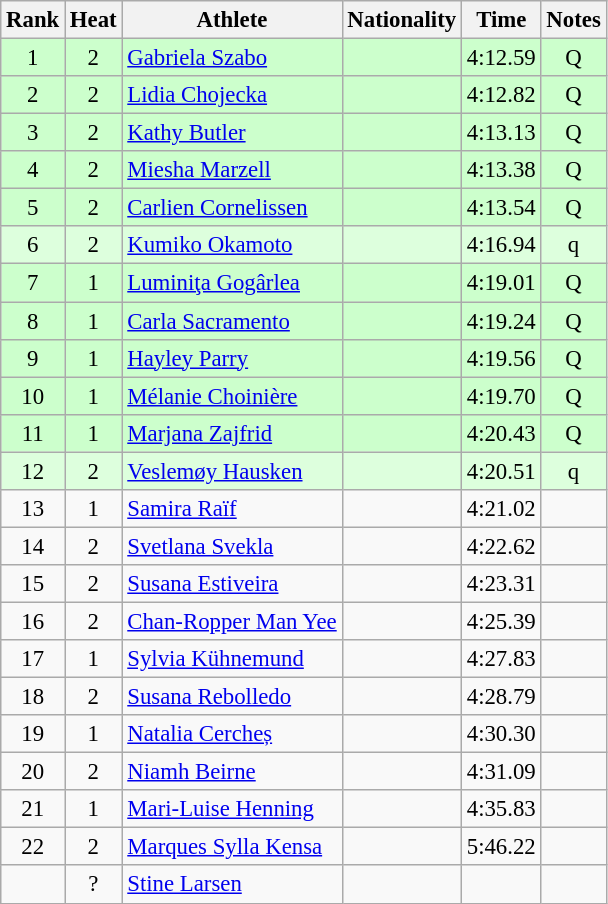<table class="wikitable sortable" style="text-align:center;font-size:95%">
<tr>
<th>Rank</th>
<th>Heat</th>
<th>Athlete</th>
<th>Nationality</th>
<th>Time</th>
<th>Notes</th>
</tr>
<tr bgcolor=ccffcc>
<td>1</td>
<td>2</td>
<td align=left><a href='#'>Gabriela Szabo</a></td>
<td align=left></td>
<td>4:12.59</td>
<td>Q</td>
</tr>
<tr bgcolor=ccffcc>
<td>2</td>
<td>2</td>
<td align=left><a href='#'>Lidia Chojecka</a></td>
<td align=left></td>
<td>4:12.82</td>
<td>Q</td>
</tr>
<tr bgcolor=ccffcc>
<td>3</td>
<td>2</td>
<td align=left><a href='#'>Kathy Butler</a></td>
<td align=left></td>
<td>4:13.13</td>
<td>Q</td>
</tr>
<tr bgcolor=ccffcc>
<td>4</td>
<td>2</td>
<td align=left><a href='#'>Miesha Marzell</a></td>
<td align=left></td>
<td>4:13.38</td>
<td>Q</td>
</tr>
<tr bgcolor=ccffcc>
<td>5</td>
<td>2</td>
<td align=left><a href='#'>Carlien Cornelissen</a></td>
<td align=left></td>
<td>4:13.54</td>
<td>Q</td>
</tr>
<tr bgcolor=ddffdd>
<td>6</td>
<td>2</td>
<td align=left><a href='#'>Kumiko Okamoto</a></td>
<td align=left></td>
<td>4:16.94</td>
<td>q</td>
</tr>
<tr bgcolor=ccffcc>
<td>7</td>
<td>1</td>
<td align=left><a href='#'>Luminiţa Gogârlea</a></td>
<td align=left></td>
<td>4:19.01</td>
<td>Q</td>
</tr>
<tr bgcolor=ccffcc>
<td>8</td>
<td>1</td>
<td align=left><a href='#'>Carla Sacramento</a></td>
<td align=left></td>
<td>4:19.24</td>
<td>Q</td>
</tr>
<tr bgcolor=ccffcc>
<td>9</td>
<td>1</td>
<td align=left><a href='#'>Hayley Parry</a></td>
<td align=left></td>
<td>4:19.56</td>
<td>Q</td>
</tr>
<tr bgcolor=ccffcc>
<td>10</td>
<td>1</td>
<td align=left><a href='#'>Mélanie Choinière</a></td>
<td align=left></td>
<td>4:19.70</td>
<td>Q</td>
</tr>
<tr bgcolor=ccffcc>
<td>11</td>
<td>1</td>
<td align=left><a href='#'>Marjana Zajfrid</a></td>
<td align=left></td>
<td>4:20.43</td>
<td>Q</td>
</tr>
<tr bgcolor=ddffdd>
<td>12</td>
<td>2</td>
<td align="left"><a href='#'>Veslemøy Hausken</a></td>
<td align=left></td>
<td>4:20.51</td>
<td>q</td>
</tr>
<tr>
<td>13</td>
<td>1</td>
<td align="left"><a href='#'>Samira Raïf</a></td>
<td align=left></td>
<td>4:21.02</td>
<td></td>
</tr>
<tr>
<td>14</td>
<td>2</td>
<td align="left"><a href='#'>Svetlana Svekla</a></td>
<td align=left></td>
<td>4:22.62</td>
<td></td>
</tr>
<tr>
<td>15</td>
<td>2</td>
<td align=left><a href='#'>Susana Estiveira</a></td>
<td align=left></td>
<td>4:23.31</td>
<td></td>
</tr>
<tr>
<td>16</td>
<td>2</td>
<td align="left"><a href='#'>Chan-Ropper Man Yee</a></td>
<td align=left></td>
<td>4:25.39</td>
<td></td>
</tr>
<tr>
<td>17</td>
<td>1</td>
<td align="left"><a href='#'>Sylvia Kühnemund</a></td>
<td align=left></td>
<td>4:27.83</td>
<td></td>
</tr>
<tr>
<td>18</td>
<td>2</td>
<td align="left"><a href='#'>Susana Rebolledo</a></td>
<td align=left></td>
<td>4:28.79</td>
<td></td>
</tr>
<tr>
<td>19</td>
<td>1</td>
<td align="left"><a href='#'>Natalia Cercheș</a></td>
<td align=left></td>
<td>4:30.30</td>
<td></td>
</tr>
<tr>
<td>20</td>
<td>2</td>
<td align="left"><a href='#'>Niamh Beirne</a></td>
<td align=left></td>
<td>4:31.09</td>
<td></td>
</tr>
<tr>
<td>21</td>
<td>1</td>
<td align="left"><a href='#'>Mari-Luise Henning</a></td>
<td align=left></td>
<td>4:35.83</td>
<td></td>
</tr>
<tr>
<td>22</td>
<td>2</td>
<td align="left"><a href='#'>Marques Sylla Kensa</a></td>
<td align=left></td>
<td>5:46.22</td>
<td></td>
</tr>
<tr>
<td></td>
<td>?</td>
<td align="left"><a href='#'>Stine Larsen</a></td>
<td align=left></td>
<td></td>
<td></td>
</tr>
</table>
